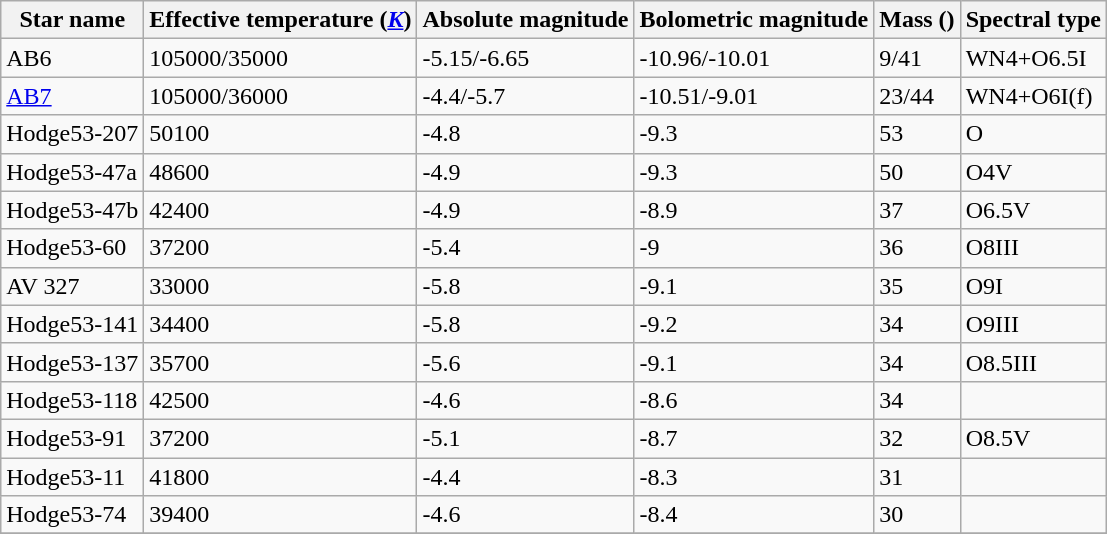<table class="wikitable sortable">
<tr>
<th>Star name</th>
<th>Effective temperature (<em><a href='#'>K</a></em>)</th>
<th>Absolute magnitude</th>
<th>Bolometric magnitude</th>
<th>Mass ()</th>
<th>Spectral type</th>
</tr>
<tr>
<td>AB6</td>
<td>105000/35000</td>
<td>-5.15/-6.65</td>
<td>-10.96/-10.01</td>
<td>9/41</td>
<td>WN4+O6.5I</td>
</tr>
<tr>
<td><a href='#'>AB7</a></td>
<td>105000/36000</td>
<td>-4.4/-5.7</td>
<td>-10.51/-9.01</td>
<td>23/44</td>
<td>WN4+O6I(f)</td>
</tr>
<tr>
<td>Hodge53-207</td>
<td>50100</td>
<td>-4.8</td>
<td>-9.3</td>
<td>53</td>
<td>O</td>
</tr>
<tr>
<td>Hodge53-47a</td>
<td>48600</td>
<td>-4.9</td>
<td>-9.3</td>
<td>50</td>
<td>O4V</td>
</tr>
<tr>
<td>Hodge53-47b</td>
<td>42400</td>
<td>-4.9</td>
<td>-8.9</td>
<td>37</td>
<td>O6.5V</td>
</tr>
<tr>
<td>Hodge53-60</td>
<td>37200</td>
<td>-5.4</td>
<td>-9</td>
<td>36</td>
<td>O8III</td>
</tr>
<tr>
<td>AV 327</td>
<td>33000</td>
<td>-5.8</td>
<td>-9.1</td>
<td>35</td>
<td>O9I</td>
</tr>
<tr>
<td>Hodge53-141</td>
<td>34400</td>
<td>-5.8</td>
<td>-9.2</td>
<td>34</td>
<td>O9III</td>
</tr>
<tr>
<td>Hodge53-137</td>
<td>35700</td>
<td>-5.6</td>
<td>-9.1</td>
<td>34</td>
<td>O8.5III</td>
</tr>
<tr>
<td>Hodge53-118</td>
<td>42500</td>
<td>-4.6</td>
<td>-8.6</td>
<td>34</td>
<td></td>
</tr>
<tr>
<td>Hodge53-91</td>
<td>37200</td>
<td>-5.1</td>
<td>-8.7</td>
<td>32</td>
<td>O8.5V</td>
</tr>
<tr>
<td>Hodge53-11</td>
<td>41800</td>
<td>-4.4</td>
<td>-8.3</td>
<td>31</td>
<td></td>
</tr>
<tr>
<td>Hodge53-74</td>
<td>39400</td>
<td>-4.6</td>
<td>-8.4</td>
<td>30</td>
<td></td>
</tr>
<tr>
</tr>
</table>
